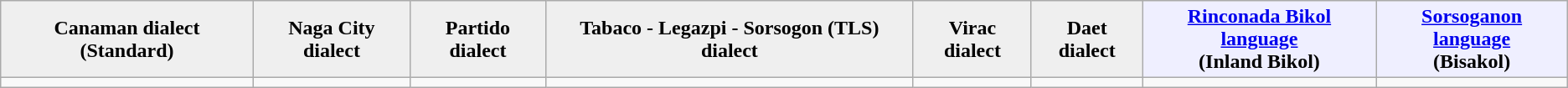<table class="wikitable">
<tr>
<th style="background:#efefef;">Canaman dialect (Standard)</th>
<th style="background:#efefef;">Naga City dialect</th>
<th style="background:#efefef;">Partido dialect</th>
<th style="background:#efefef;">Tabaco - Legazpi - Sorsogon (TLS) dialect</th>
<th style="background:#efefef;">Virac dialect</th>
<th style="background:#efefef;">Daet dialect</th>
<th style="background:#efefff;"><a href='#'>Rinconada Bikol language</a> <br> (Inland Bikol)</th>
<th style="background:#efefff;"><a href='#'>Sorsoganon language</a> <br> (Bisakol)</th>
</tr>
<tr>
<td></td>
<td></td>
<td></td>
<td></td>
<td></td>
<td></td>
<td></td>
<td></td>
</tr>
</table>
